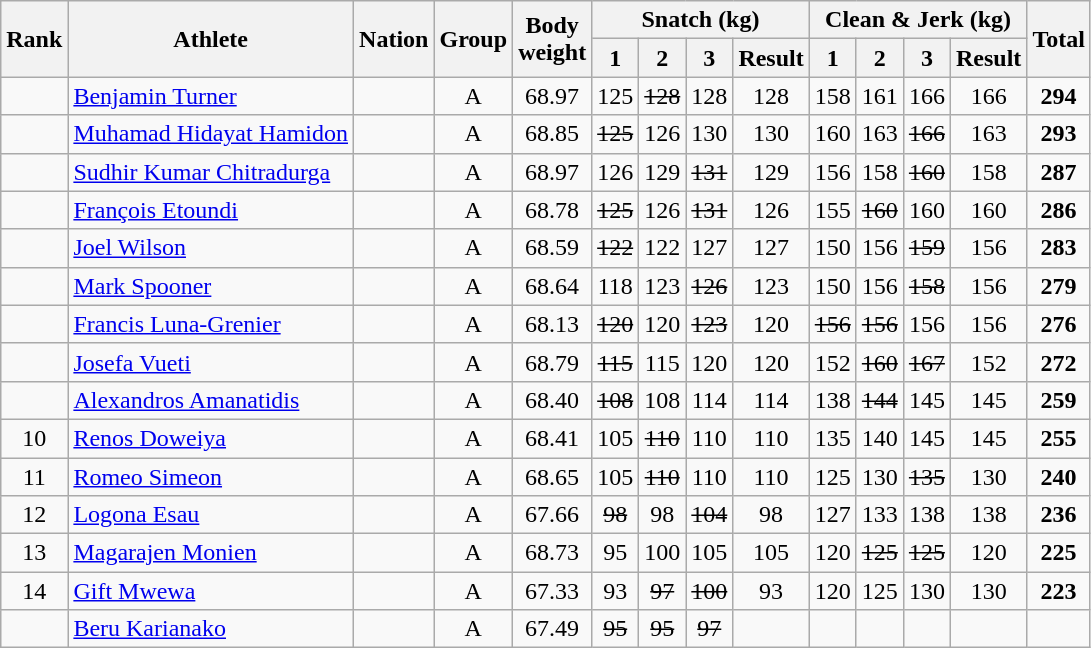<table class="wikitable sortable" style="text-align:center;">
<tr>
<th rowspan=2>Rank</th>
<th rowspan=2>Athlete</th>
<th rowspan=2>Nation</th>
<th rowspan=2>Group</th>
<th rowspan=2>Body<br>weight</th>
<th colspan=4>Snatch (kg)</th>
<th colspan=4>Clean & Jerk (kg)</th>
<th rowspan=2>Total</th>
</tr>
<tr>
<th>1</th>
<th>2</th>
<th>3</th>
<th>Result</th>
<th>1</th>
<th>2</th>
<th>3</th>
<th>Result</th>
</tr>
<tr>
<td></td>
<td align=left><a href='#'>Benjamin Turner</a></td>
<td align=left></td>
<td>A</td>
<td>68.97</td>
<td>125</td>
<td><s>128</s></td>
<td>128</td>
<td>128</td>
<td>158</td>
<td>161</td>
<td>166</td>
<td>166</td>
<td><strong>294</strong></td>
</tr>
<tr>
<td></td>
<td align=left><a href='#'>Muhamad Hidayat Hamidon</a></td>
<td align=left></td>
<td>A</td>
<td>68.85</td>
<td><s>125</s></td>
<td>126</td>
<td>130</td>
<td>130</td>
<td>160</td>
<td>163</td>
<td><s>166</s></td>
<td>163</td>
<td><strong>293</strong></td>
</tr>
<tr>
<td></td>
<td align=left><a href='#'>Sudhir Kumar Chitradurga</a></td>
<td align=left></td>
<td>A</td>
<td>68.97</td>
<td>126</td>
<td>129</td>
<td><s>131</s></td>
<td>129</td>
<td>156</td>
<td>158</td>
<td><s>160</s></td>
<td>158</td>
<td><strong>287</strong></td>
</tr>
<tr>
<td></td>
<td align=left><a href='#'>François Etoundi</a></td>
<td align=left></td>
<td>A</td>
<td>68.78</td>
<td><s>125</s></td>
<td>126</td>
<td><s>131</s></td>
<td>126</td>
<td>155</td>
<td><s>160</s></td>
<td>160</td>
<td>160</td>
<td><strong>286</strong></td>
</tr>
<tr>
<td></td>
<td align=left><a href='#'>Joel Wilson</a></td>
<td align=left></td>
<td>A</td>
<td>68.59</td>
<td><s>122</s></td>
<td>122</td>
<td>127</td>
<td>127</td>
<td>150</td>
<td>156</td>
<td><s>159</s></td>
<td>156</td>
<td><strong>283</strong></td>
</tr>
<tr>
<td></td>
<td align=left><a href='#'>Mark Spooner</a></td>
<td align=left></td>
<td>A</td>
<td>68.64</td>
<td>118</td>
<td>123</td>
<td><s>126</s></td>
<td>123</td>
<td>150</td>
<td>156</td>
<td><s>158</s></td>
<td>156</td>
<td><strong>279</strong></td>
</tr>
<tr>
<td></td>
<td align=left><a href='#'>Francis Luna-Grenier</a></td>
<td align=left></td>
<td>A</td>
<td>68.13</td>
<td><s>120</s></td>
<td>120</td>
<td><s>123</s></td>
<td>120</td>
<td><s>156</s></td>
<td><s>156</s></td>
<td>156</td>
<td>156</td>
<td><strong>276</strong></td>
</tr>
<tr>
<td></td>
<td align=left><a href='#'>Josefa Vueti</a></td>
<td align=left></td>
<td>A</td>
<td>68.79</td>
<td><s>115</s></td>
<td>115</td>
<td>120</td>
<td>120</td>
<td>152</td>
<td><s>160</s></td>
<td><s>167</s></td>
<td>152</td>
<td><strong>272</strong></td>
</tr>
<tr>
<td></td>
<td align=left><a href='#'>Alexandros Amanatidis</a></td>
<td align=left></td>
<td>A</td>
<td>68.40</td>
<td><s>108</s></td>
<td>108</td>
<td>114</td>
<td>114</td>
<td>138</td>
<td><s>144</s></td>
<td>145</td>
<td>145</td>
<td><strong>259</strong></td>
</tr>
<tr>
<td>10</td>
<td align=left><a href='#'>Renos Doweiya</a></td>
<td align=left></td>
<td>A</td>
<td>68.41</td>
<td>105</td>
<td><s>110</s></td>
<td>110</td>
<td>110</td>
<td>135</td>
<td>140</td>
<td>145</td>
<td>145</td>
<td><strong>255</strong></td>
</tr>
<tr>
<td>11</td>
<td align=left><a href='#'>Romeo Simeon</a></td>
<td align=left></td>
<td>A</td>
<td>68.65</td>
<td>105</td>
<td><s>110</s></td>
<td>110</td>
<td>110</td>
<td>125</td>
<td>130</td>
<td><s>135</s></td>
<td>130</td>
<td><strong>240</strong></td>
</tr>
<tr>
<td>12</td>
<td align=left><a href='#'>Logona Esau</a></td>
<td align=left></td>
<td>A</td>
<td>67.66</td>
<td><s>98</s></td>
<td>98</td>
<td><s>104</s></td>
<td>98</td>
<td>127</td>
<td>133</td>
<td>138</td>
<td>138</td>
<td><strong>236</strong></td>
</tr>
<tr>
<td>13</td>
<td align=left><a href='#'>Magarajen Monien</a></td>
<td align=left></td>
<td>A</td>
<td>68.73</td>
<td>95</td>
<td>100</td>
<td>105</td>
<td>105</td>
<td>120</td>
<td><s>125</s></td>
<td><s>125</s></td>
<td>120</td>
<td><strong>225</strong></td>
</tr>
<tr>
<td>14</td>
<td align=left><a href='#'>Gift Mwewa</a></td>
<td align=left></td>
<td>A</td>
<td>67.33</td>
<td>93</td>
<td><s>97</s></td>
<td><s>100</s></td>
<td>93</td>
<td>120</td>
<td>125</td>
<td>130</td>
<td>130</td>
<td><strong>223</strong></td>
</tr>
<tr>
<td></td>
<td align=left><a href='#'>Beru Karianako</a></td>
<td align=left></td>
<td>A</td>
<td>67.49</td>
<td><s>95</s></td>
<td><s>95</s></td>
<td><s>97</s></td>
<td></td>
<td></td>
<td></td>
<td></td>
<td></td>
<td></td>
</tr>
</table>
